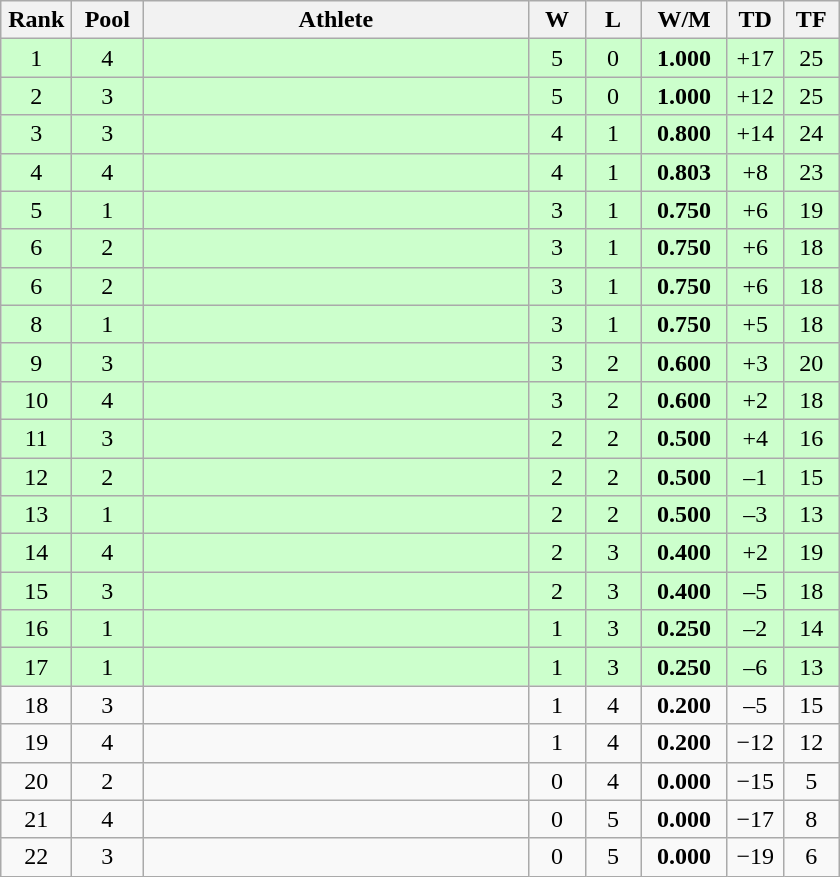<table class=wikitable style="text-align:center">
<tr>
<th width=40>Rank</th>
<th width=40>Pool</th>
<th width=250>Athlete</th>
<th width=30>W</th>
<th width=30>L</th>
<th width=50>W/M</th>
<th width=30>TD</th>
<th width=30>TF</th>
</tr>
<tr bgcolor="ccffcc">
<td>1</td>
<td>4</td>
<td align=left></td>
<td>5</td>
<td>0</td>
<td><strong>1.000</strong></td>
<td>+17</td>
<td>25</td>
</tr>
<tr bgcolor="ccffcc">
<td>2</td>
<td>3</td>
<td align=left></td>
<td>5</td>
<td>0</td>
<td><strong>1.000</strong></td>
<td>+12</td>
<td>25</td>
</tr>
<tr bgcolor="ccffcc">
<td>3</td>
<td>3</td>
<td align=left></td>
<td>4</td>
<td>1</td>
<td><strong>0.800</strong></td>
<td>+14</td>
<td>24</td>
</tr>
<tr bgcolor="ccffcc">
<td>4</td>
<td>4</td>
<td align=left></td>
<td>4</td>
<td>1</td>
<td><strong>0.803</strong></td>
<td>+8</td>
<td>23</td>
</tr>
<tr bgcolor="ccffcc">
<td>5</td>
<td>1</td>
<td align=left></td>
<td>3</td>
<td>1</td>
<td><strong>0.750</strong></td>
<td>+6</td>
<td>19</td>
</tr>
<tr bgcolor="ccffcc">
<td>6</td>
<td>2</td>
<td align=left></td>
<td>3</td>
<td>1</td>
<td><strong>0.750</strong></td>
<td>+6</td>
<td>18</td>
</tr>
<tr bgcolor="ccffcc">
<td>6</td>
<td>2</td>
<td align=left></td>
<td>3</td>
<td>1</td>
<td><strong>0.750</strong></td>
<td>+6</td>
<td>18</td>
</tr>
<tr bgcolor="ccffcc">
<td>8</td>
<td>1</td>
<td align=left></td>
<td>3</td>
<td>1</td>
<td><strong>0.750</strong></td>
<td>+5</td>
<td>18</td>
</tr>
<tr bgcolor="ccffcc">
<td>9</td>
<td>3</td>
<td align=left></td>
<td>3</td>
<td>2</td>
<td><strong>0.600</strong></td>
<td>+3</td>
<td>20</td>
</tr>
<tr bgcolor="ccffcc">
<td>10</td>
<td>4</td>
<td align=left></td>
<td>3</td>
<td>2</td>
<td><strong>0.600</strong></td>
<td>+2</td>
<td>18</td>
</tr>
<tr bgcolor="ccffcc">
<td>11</td>
<td>3</td>
<td align=left></td>
<td>2</td>
<td>2</td>
<td><strong>0.500</strong></td>
<td>+4</td>
<td>16</td>
</tr>
<tr bgcolor="ccffcc">
<td>12</td>
<td>2</td>
<td align=left></td>
<td>2</td>
<td>2</td>
<td><strong>0.500</strong></td>
<td>–1</td>
<td>15</td>
</tr>
<tr bgcolor="ccffcc">
<td>13</td>
<td>1</td>
<td align=left></td>
<td>2</td>
<td>2</td>
<td><strong>0.500</strong></td>
<td>–3</td>
<td>13</td>
</tr>
<tr bgcolor="ccffcc">
<td>14</td>
<td>4</td>
<td align=left></td>
<td>2</td>
<td>3</td>
<td><strong>0.400</strong></td>
<td>+2</td>
<td>19</td>
</tr>
<tr bgcolor="ccffcc">
<td>15</td>
<td>3</td>
<td align=left></td>
<td>2</td>
<td>3</td>
<td><strong>0.400</strong></td>
<td>–5</td>
<td>18</td>
</tr>
<tr bgcolor="ccffcc">
<td>16</td>
<td>1</td>
<td align=left></td>
<td>1</td>
<td>3</td>
<td><strong>0.250</strong></td>
<td>–2</td>
<td>14</td>
</tr>
<tr bgcolor="ccffcc">
<td>17</td>
<td>1</td>
<td align=left></td>
<td>1</td>
<td>3</td>
<td><strong>0.250</strong></td>
<td>–6</td>
<td>13</td>
</tr>
<tr>
<td>18</td>
<td>3</td>
<td align=left></td>
<td>1</td>
<td>4</td>
<td><strong>0.200</strong></td>
<td>–5</td>
<td>15</td>
</tr>
<tr>
<td>19</td>
<td>4</td>
<td align=left></td>
<td>1</td>
<td>4</td>
<td><strong>0.200</strong></td>
<td>−12</td>
<td>12</td>
</tr>
<tr>
<td>20</td>
<td>2</td>
<td align=left></td>
<td>0</td>
<td>4</td>
<td><strong>0.000</strong></td>
<td>−15</td>
<td>5</td>
</tr>
<tr>
<td>21</td>
<td>4</td>
<td align=left></td>
<td>0</td>
<td>5</td>
<td><strong>0.000</strong></td>
<td>−17</td>
<td>8</td>
</tr>
<tr>
<td>22</td>
<td>3</td>
<td align=left></td>
<td>0</td>
<td>5</td>
<td><strong>0.000</strong></td>
<td>−19</td>
<td>6</td>
</tr>
</table>
